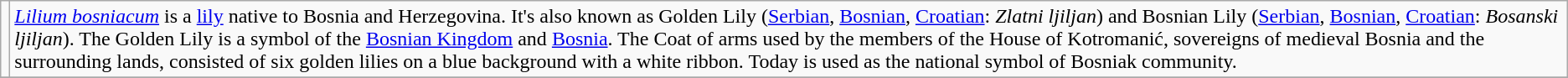<table class="wikitable">
<tr>
<td></td>
<td><em><a href='#'>Lilium bosniacum</a></em> is a <a href='#'>lily</a> native to Bosnia and Herzegovina. It's also known as Golden Lily (<a href='#'>Serbian</a>, <a href='#'>Bosnian</a>, <a href='#'>Croatian</a>: <em>Zlatni ljiljan</em>) and Bosnian Lily (<a href='#'>Serbian</a>, <a href='#'>Bosnian</a>, <a href='#'>Croatian</a>: <em>Bosanski ljiljan</em>). The Golden Lily is a symbol of the <a href='#'>Bosnian Kingdom</a> and <a href='#'>Bosnia</a>. The Coat of arms used by the members of the House of Kotromanić, sovereigns of medieval Bosnia and the surrounding lands, consisted of six golden lilies on a blue background with a white ribbon. Today is used as the national symbol of Bosniak community.</td>
</tr>
<tr>
</tr>
</table>
